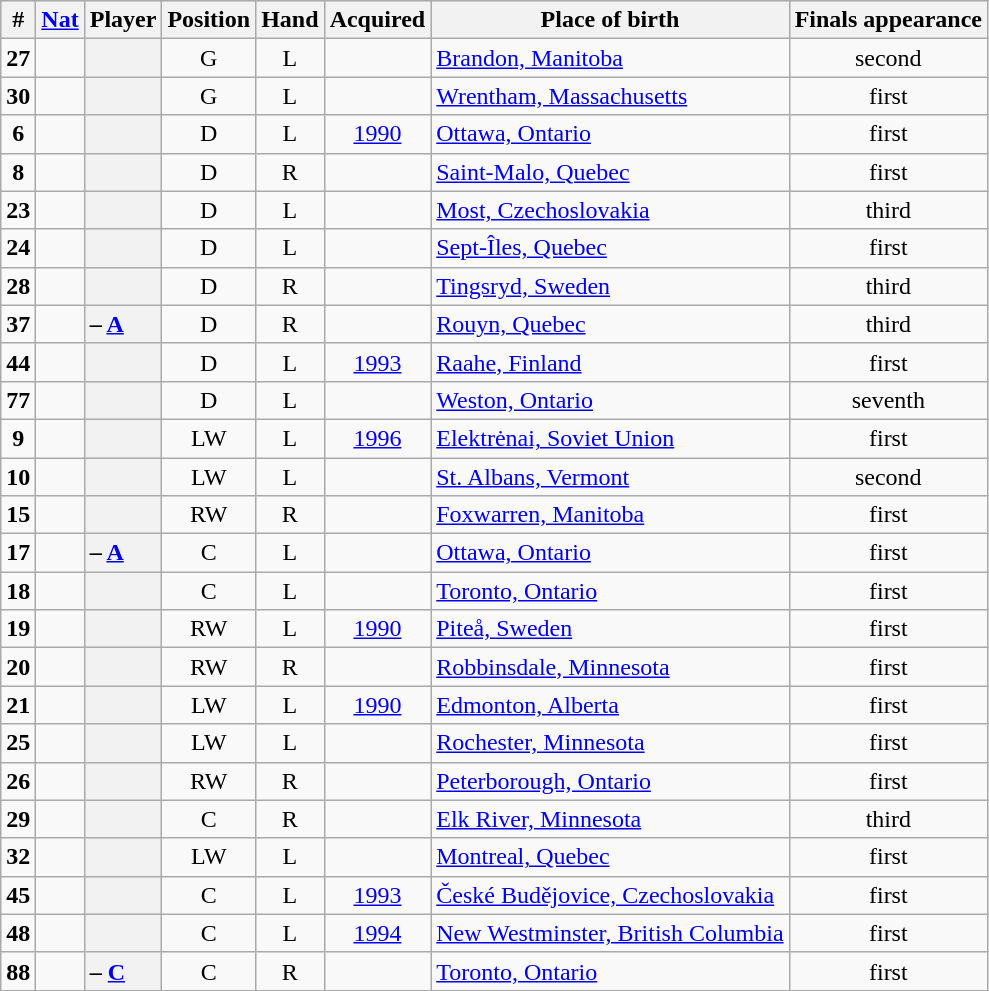<table class="sortable wikitable plainrowheaders" style="text-align:center;">
<tr style="background:#ddd;">
<th scope="col">#</th>
<th scope="col"><a href='#'>Nat</a></th>
<th scope="col">Player</th>
<th scope="col">Position</th>
<th scope="col">Hand</th>
<th scope="col">Acquired</th>
<th scope="col" class="unsortable">Place of birth</th>
<th scope="col" class="unsortable">Finals appearance</th>
</tr>
<tr>
<td><strong>27</strong></td>
<td></td>
<th scope="row" style="text-align:left;"></th>
<td>G</td>
<td>L</td>
<td></td>
<td style="text-align:left;"><a href='#'>Brandon, Manitoba</a></td>
<td>second </td>
</tr>
<tr>
<td><strong>30</strong></td>
<td></td>
<th scope="row" style="text-align:left;"></th>
<td>G</td>
<td>L</td>
<td></td>
<td style="text-align:left;"><a href='#'>Wrentham, Massachusetts</a></td>
<td>first</td>
</tr>
<tr>
<td><strong>6</strong></td>
<td></td>
<th scope="row" style="text-align:left;"></th>
<td>D</td>
<td>L</td>
<td><a href='#'>1990</a></td>
<td style="text-align:left;"><a href='#'>Ottawa, Ontario</a></td>
<td>first</td>
</tr>
<tr>
<td><strong>8</strong></td>
<td></td>
<th scope="row" style="text-align:left;"></th>
<td>D</td>
<td>R</td>
<td></td>
<td style="text-align:left;"><a href='#'>Saint-Malo, Quebec</a></td>
<td>first</td>
</tr>
<tr>
<td><strong>23</strong></td>
<td></td>
<th scope="row" style="text-align:left;"></th>
<td>D</td>
<td>L</td>
<td></td>
<td style="text-align:left;"><a href='#'>Most, Czechoslovakia</a></td>
<td>third </td>
</tr>
<tr>
<td><strong>24</strong></td>
<td></td>
<th scope="row" style="text-align:left;"></th>
<td>D</td>
<td>L</td>
<td></td>
<td style="text-align:left;"><a href='#'>Sept-Îles, Quebec</a></td>
<td>first</td>
</tr>
<tr>
<td><strong>28</strong></td>
<td></td>
<th scope="row" style="text-align:left;"></th>
<td>D</td>
<td>R</td>
<td></td>
<td style="text-align:left;"><a href='#'>Tingsryd, Sweden</a></td>
<td>third </td>
</tr>
<tr>
<td><strong>37</strong></td>
<td></td>
<th scope="row" style="text-align:left;"> – <strong><a href='#'>A</a></strong></th>
<td>D</td>
<td>R</td>
<td></td>
<td style="text-align:left;"><a href='#'>Rouyn, Quebec</a></td>
<td>third </td>
</tr>
<tr>
<td><strong>44</strong></td>
<td></td>
<th scope="row" style="text-align:left;"></th>
<td>D</td>
<td>L</td>
<td><a href='#'>1993</a></td>
<td style="text-align:left;"><a href='#'>Raahe, Finland</a></td>
<td>first</td>
</tr>
<tr>
<td><strong>77</strong></td>
<td></td>
<th scope="row" style="text-align:left;"></th>
<td>D</td>
<td>L</td>
<td></td>
<td style="text-align:left;"><a href='#'>Weston, Ontario</a></td>
<td>seventh </td>
</tr>
<tr>
<td><strong>9</strong></td>
<td></td>
<th scope="row" style="text-align:left;"></th>
<td>LW</td>
<td>L</td>
<td><a href='#'>1996</a></td>
<td style="text-align:left;"><a href='#'>Elektrėnai, Soviet Union</a></td>
<td>first</td>
</tr>
<tr>
<td><strong>10</strong></td>
<td></td>
<th scope="row" style="text-align:left;"></th>
<td>LW</td>
<td>L</td>
<td></td>
<td style="text-align:left;"><a href='#'>St. Albans, Vermont</a></td>
<td>second </td>
</tr>
<tr>
<td><strong>15</strong></td>
<td></td>
<th scope="row" style="text-align:left;"></th>
<td>RW</td>
<td>R</td>
<td></td>
<td style="text-align:left;"><a href='#'>Foxwarren, Manitoba</a></td>
<td>first</td>
</tr>
<tr>
<td><strong>17</strong></td>
<td></td>
<th scope="row" style="text-align:left;"> – <strong><a href='#'>A</a></strong></th>
<td>C</td>
<td>L</td>
<td></td>
<td style="text-align:left;"><a href='#'>Ottawa, Ontario</a></td>
<td>first</td>
</tr>
<tr>
<td><strong>18</strong></td>
<td></td>
<th scope="row" style="text-align:left;"></th>
<td>C</td>
<td>L</td>
<td></td>
<td style="text-align:left;"><a href='#'>Toronto, Ontario</a></td>
<td>first</td>
</tr>
<tr>
<td><strong>19</strong></td>
<td></td>
<th scope="row" style="text-align:left;"></th>
<td>RW</td>
<td>L</td>
<td><a href='#'>1990</a></td>
<td style="text-align:left;"><a href='#'>Piteå, Sweden</a></td>
<td>first</td>
</tr>
<tr>
<td><strong>20</strong></td>
<td></td>
<th scope="row" style="text-align:left;"></th>
<td>RW</td>
<td>R</td>
<td></td>
<td style="text-align:left;"><a href='#'>Robbinsdale, Minnesota</a></td>
<td>first</td>
</tr>
<tr>
<td><strong>21</strong></td>
<td></td>
<th scope="row" style="text-align:left;"></th>
<td>LW</td>
<td>L</td>
<td><a href='#'>1990</a></td>
<td style="text-align:left;"><a href='#'>Edmonton, Alberta</a></td>
<td>first</td>
</tr>
<tr>
<td><strong>25</strong></td>
<td></td>
<th scope="row" style="text-align:left;"></th>
<td>LW</td>
<td>L</td>
<td></td>
<td style="text-align:left;"><a href='#'>Rochester, Minnesota</a></td>
<td>first</td>
</tr>
<tr>
<td><strong>26</strong></td>
<td></td>
<th scope="row" style="text-align:left;"></th>
<td>RW</td>
<td>R</td>
<td></td>
<td style="text-align:left;"><a href='#'>Peterborough, Ontario</a></td>
<td>first</td>
</tr>
<tr>
<td><strong>29</strong></td>
<td></td>
<th scope="row" style="text-align:left;"></th>
<td>C</td>
<td>R</td>
<td></td>
<td style="text-align:left;"><a href='#'>Elk River, Minnesota</a></td>
<td>third </td>
</tr>
<tr>
<td><strong>32</strong></td>
<td></td>
<th scope="row" style="text-align:left;"></th>
<td>LW</td>
<td>L</td>
<td></td>
<td style="text-align:left;"><a href='#'>Montreal, Quebec</a></td>
<td>first</td>
</tr>
<tr>
<td><strong>45</strong></td>
<td></td>
<th scope="row" style="text-align:left;"></th>
<td>C</td>
<td>L</td>
<td><a href='#'>1993</a></td>
<td style="text-align:left;"><a href='#'>České Budějovice, Czechoslovakia</a></td>
<td>first </td>
</tr>
<tr>
<td><strong>48</strong></td>
<td></td>
<th scope="row" style="text-align:left;"></th>
<td>C</td>
<td>L</td>
<td><a href='#'>1994</a></td>
<td style="text-align:left;"><a href='#'>New Westminster, British Columbia</a></td>
<td>first</td>
</tr>
<tr>
<td><strong>88</strong></td>
<td></td>
<th scope="row" style="text-align:left;"> – <strong><a href='#'>C</a></strong></th>
<td>C</td>
<td>R</td>
<td></td>
<td style="text-align:left;"><a href='#'>Toronto, Ontario</a></td>
<td>first</td>
</tr>
</table>
